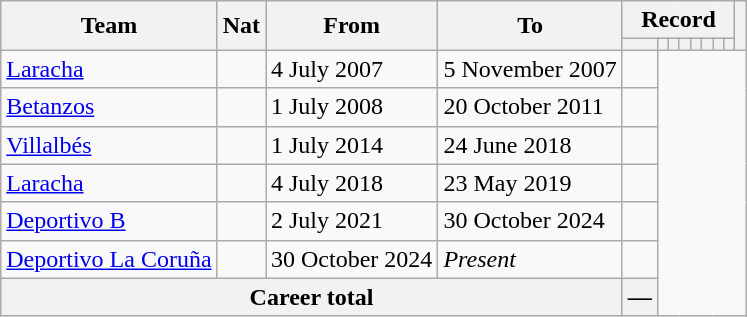<table class="wikitable" style="text-align: center">
<tr>
<th rowspan="2">Team</th>
<th rowspan="2">Nat</th>
<th rowspan="2">From</th>
<th rowspan="2">To</th>
<th colspan="8">Record</th>
<th rowspan=2></th>
</tr>
<tr>
<th></th>
<th></th>
<th></th>
<th></th>
<th></th>
<th></th>
<th></th>
<th></th>
</tr>
<tr>
<td align=left><a href='#'>Laracha</a></td>
<td></td>
<td align=left>4 July 2007</td>
<td align=left>5 November 2007<br></td>
<td></td>
</tr>
<tr>
<td align=left><a href='#'>Betanzos</a></td>
<td></td>
<td align=left>1 July 2008</td>
<td align=left>20 October 2011<br></td>
<td></td>
</tr>
<tr>
<td align=left><a href='#'>Villalbés</a></td>
<td></td>
<td align=left>1 July 2014</td>
<td align=left>24 June 2018<br></td>
<td></td>
</tr>
<tr>
<td align=left><a href='#'>Laracha</a></td>
<td></td>
<td align=left>4 July 2018</td>
<td align=left>23 May 2019<br></td>
<td></td>
</tr>
<tr>
<td align=left><a href='#'>Deportivo B</a></td>
<td></td>
<td align=left>2 July 2021</td>
<td align=left>30 October 2024<br></td>
<td></td>
</tr>
<tr>
<td align=left><a href='#'>Deportivo La Coruña</a></td>
<td></td>
<td align=left>30 October 2024</td>
<td align=left><em>Present</em><br></td>
<td></td>
</tr>
<tr>
<th colspan=4>Career total<br></th>
<th>—</th>
</tr>
</table>
